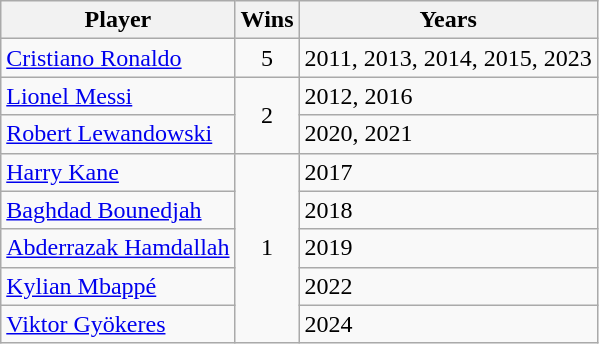<table class="wikitable sortable">
<tr>
<th>Player</th>
<th>Wins</th>
<th>Years</th>
</tr>
<tr>
<td> <a href='#'>Cristiano Ronaldo</a></td>
<td align="center">5</td>
<td>2011, 2013, 2014, 2015, 2023</td>
</tr>
<tr>
<td> <a href='#'>Lionel Messi</a></td>
<td rowspan="2" align="center">2</td>
<td>2012, 2016</td>
</tr>
<tr>
<td> <a href='#'>Robert Lewandowski</a></td>
<td>2020, 2021</td>
</tr>
<tr>
<td> <a href='#'>Harry Kane</a></td>
<td rowspan="5" align="center">1</td>
<td>2017</td>
</tr>
<tr>
<td> <a href='#'>Baghdad Bounedjah</a></td>
<td>2018</td>
</tr>
<tr>
<td> <a href='#'>Abderrazak Hamdallah</a></td>
<td>2019</td>
</tr>
<tr>
<td> <a href='#'>Kylian Mbappé</a></td>
<td>2022</td>
</tr>
<tr>
<td> <a href='#'>Viktor Gyökeres</a></td>
<td>2024</td>
</tr>
</table>
